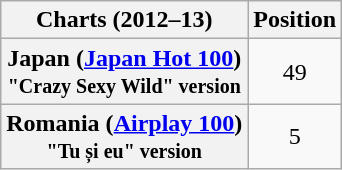<table class="wikitable plainrowheaders sortable">
<tr>
<th>Charts (2012–13)</th>
<th>Position</th>
</tr>
<tr>
<th scope="row">Japan (<a href='#'>Japan Hot 100</a>)<br><small>"Crazy Sexy Wild" version</small></th>
<td style="text-align:center;">49</td>
</tr>
<tr>
<th scope="row">Romania (<a href='#'>Airplay 100</a>)<br><small>"Tu și eu" version</small></th>
<td style="text-align:center;">5</td>
</tr>
</table>
